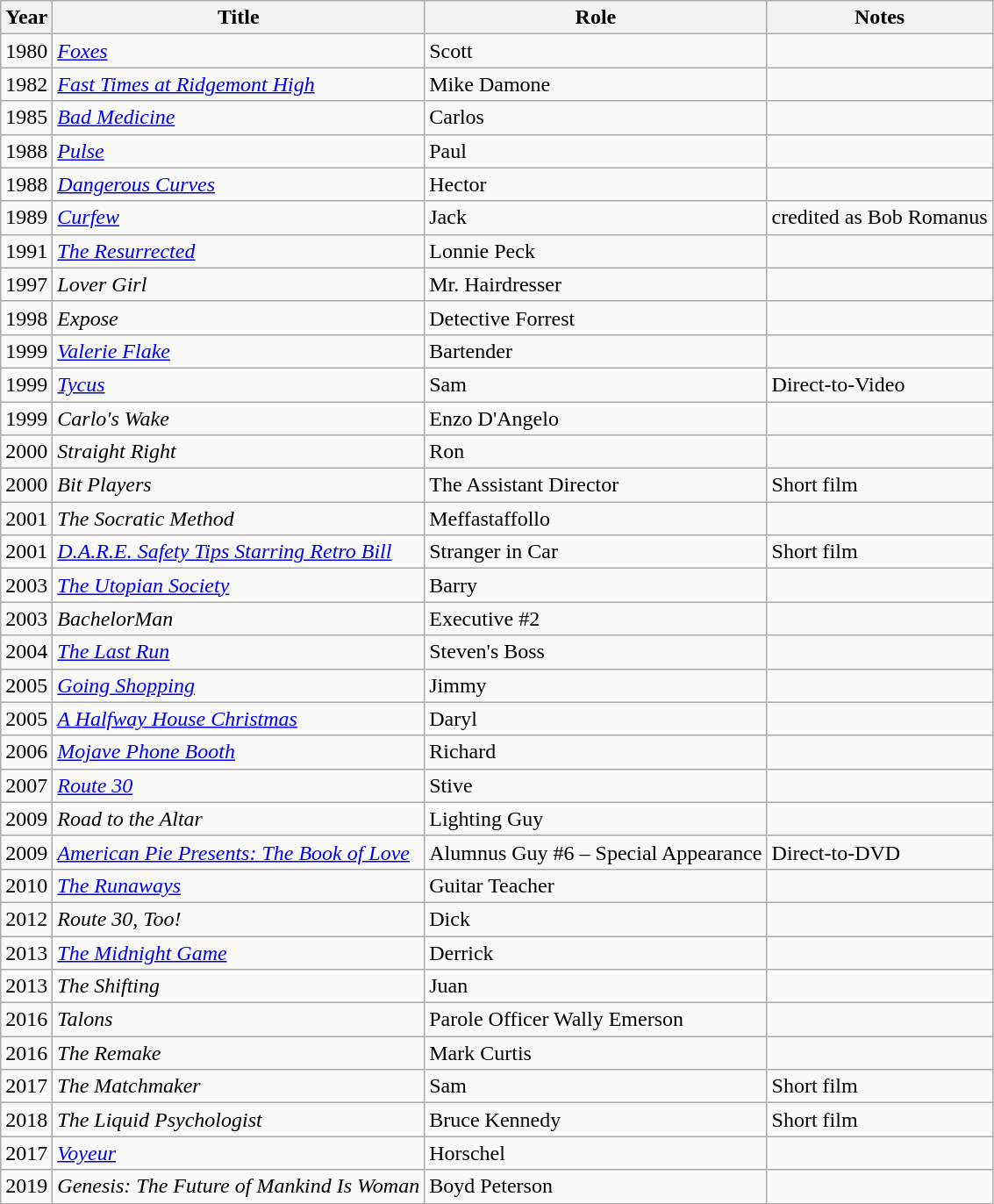<table class="wikitable">
<tr>
<th>Year</th>
<th>Title</th>
<th>Role</th>
<th>Notes</th>
</tr>
<tr>
<td>1980</td>
<td><em><a href='#'>Foxes</a></em></td>
<td>Scott</td>
<td></td>
</tr>
<tr>
<td>1982</td>
<td><em><a href='#'>Fast Times at Ridgemont High</a></em></td>
<td>Mike Damone</td>
<td></td>
</tr>
<tr>
<td>1985</td>
<td><em><a href='#'>Bad Medicine</a></em></td>
<td>Carlos</td>
<td></td>
</tr>
<tr>
<td>1988</td>
<td><em><a href='#'>Pulse</a></em></td>
<td>Paul</td>
<td></td>
</tr>
<tr>
<td>1988</td>
<td><em><a href='#'>Dangerous Curves</a></em></td>
<td>Hector</td>
<td></td>
</tr>
<tr>
<td>1989</td>
<td><em><a href='#'>Curfew</a></em></td>
<td>Jack</td>
<td>credited as Bob Romanus</td>
</tr>
<tr>
<td>1991</td>
<td><em><a href='#'>The Resurrected</a></em></td>
<td>Lonnie Peck</td>
<td></td>
</tr>
<tr>
<td>1997</td>
<td><em>Lover Girl</em></td>
<td>Mr. Hairdresser</td>
<td></td>
</tr>
<tr>
<td>1998</td>
<td><em>Expose</em></td>
<td>Detective Forrest</td>
<td></td>
</tr>
<tr>
<td>1999</td>
<td><em><a href='#'>Valerie Flake</a></em></td>
<td>Bartender</td>
<td></td>
</tr>
<tr>
<td>1999</td>
<td><em><a href='#'>Tycus</a></em></td>
<td>Sam</td>
<td>Direct-to-Video</td>
</tr>
<tr>
<td>1999</td>
<td><em>Carlo's Wake</em></td>
<td>Enzo D'Angelo</td>
<td></td>
</tr>
<tr>
<td>2000</td>
<td><em>Straight Right</em></td>
<td>Ron</td>
<td></td>
</tr>
<tr>
<td>2000</td>
<td><em>Bit Players</em></td>
<td>The Assistant Director</td>
<td>Short film</td>
</tr>
<tr>
<td>2001</td>
<td><em>The Socratic Method</em></td>
<td>Meffastaffollo</td>
<td></td>
</tr>
<tr>
<td>2001</td>
<td><em><a href='#'>D.A.R.E. Safety Tips Starring Retro Bill</a></em></td>
<td>Stranger in Car</td>
<td>Short film</td>
</tr>
<tr>
<td>2003</td>
<td><em><a href='#'>The Utopian Society</a></em></td>
<td>Barry</td>
<td></td>
</tr>
<tr>
<td>2003</td>
<td><em>BachelorMan</em></td>
<td>Executive #2</td>
<td></td>
</tr>
<tr>
<td>2004</td>
<td><em><a href='#'>The Last Run</a></em></td>
<td>Steven's Boss</td>
<td></td>
</tr>
<tr>
<td>2005</td>
<td><em><a href='#'>Going Shopping</a></em></td>
<td>Jimmy</td>
<td></td>
</tr>
<tr>
<td>2005</td>
<td><em><a href='#'>A Halfway House Christmas</a></em></td>
<td>Daryl</td>
<td></td>
</tr>
<tr>
<td>2006</td>
<td><em><a href='#'>Mojave Phone Booth</a></em></td>
<td>Richard</td>
<td></td>
</tr>
<tr>
<td>2007</td>
<td><em><a href='#'>Route 30</a></em></td>
<td>Stive</td>
<td></td>
</tr>
<tr>
<td>2009</td>
<td><em>Road to the Altar</em></td>
<td>Lighting Guy</td>
<td></td>
</tr>
<tr>
<td>2009</td>
<td><em><a href='#'>American Pie Presents: The Book of Love</a></em></td>
<td>Alumnus Guy #6 – Special Appearance</td>
<td>Direct-to-DVD</td>
</tr>
<tr>
<td>2010</td>
<td><em><a href='#'>The Runaways</a></em></td>
<td>Guitar Teacher</td>
<td></td>
</tr>
<tr>
<td>2012</td>
<td><em>Route 30, Too!</em></td>
<td>Dick</td>
<td></td>
</tr>
<tr>
<td>2013</td>
<td><em><a href='#'>The Midnight Game</a></em></td>
<td>Derrick</td>
<td></td>
</tr>
<tr>
<td>2013</td>
<td><em>The Shifting</em></td>
<td>Juan</td>
<td></td>
</tr>
<tr>
<td>2016</td>
<td><em>Talons</em></td>
<td>Parole Officer Wally Emerson</td>
<td></td>
</tr>
<tr>
<td>2016</td>
<td><em>The Remake</em></td>
<td>Mark Curtis</td>
<td></td>
</tr>
<tr>
<td>2017</td>
<td><em>The Matchmaker</em></td>
<td>Sam</td>
<td>Short film</td>
</tr>
<tr>
<td>2018</td>
<td><em>The Liquid Psychologist</em></td>
<td>Bruce Kennedy</td>
<td>Short film</td>
</tr>
<tr>
<td>2017</td>
<td><em><a href='#'>Voyeur</a></em></td>
<td>Horschel</td>
<td></td>
</tr>
<tr>
<td>2019</td>
<td><em>Genesis: The Future of Mankind Is Woman</em></td>
<td>Boyd Peterson</td>
<td></td>
</tr>
</table>
